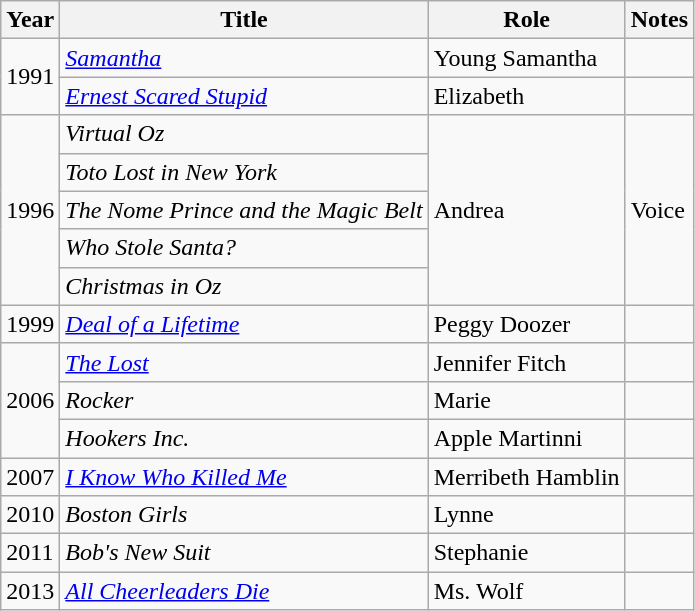<table class="wikitable sortable">
<tr>
<th>Year</th>
<th>Title</th>
<th>Role</th>
<th>Notes</th>
</tr>
<tr>
<td rowspan="2">1991</td>
<td><a href='#'><em>Samantha</em></a></td>
<td>Young Samantha</td>
<td></td>
</tr>
<tr>
<td><em><a href='#'>Ernest Scared Stupid</a></em></td>
<td>Elizabeth</td>
<td></td>
</tr>
<tr>
<td rowspan="5">1996</td>
<td><em>Virtual Oz</em></td>
<td rowspan="5">Andrea</td>
<td rowspan="5">Voice</td>
</tr>
<tr>
<td><em>Toto Lost in New York</em></td>
</tr>
<tr>
<td><em>The Nome Prince and the Magic Belt</em></td>
</tr>
<tr>
<td><em>Who Stole Santa?</em></td>
</tr>
<tr>
<td><em>Christmas in Oz</em></td>
</tr>
<tr>
<td>1999</td>
<td><em><a href='#'>Deal of a Lifetime</a></em></td>
<td>Peggy Doozer</td>
<td></td>
</tr>
<tr>
<td rowspan="3">2006</td>
<td><a href='#'><em>The Lost</em></a></td>
<td>Jennifer Fitch</td>
<td></td>
</tr>
<tr>
<td><em>Rocker</em></td>
<td>Marie</td>
<td></td>
</tr>
<tr>
<td><em>Hookers Inc.</em></td>
<td>Apple Martinni</td>
<td></td>
</tr>
<tr>
<td>2007</td>
<td><em><a href='#'>I Know Who Killed Me</a></em></td>
<td>Merribeth Hamblin</td>
<td></td>
</tr>
<tr>
<td>2010</td>
<td><em>Boston Girls</em></td>
<td>Lynne</td>
<td></td>
</tr>
<tr>
<td>2011</td>
<td><em>Bob's New Suit</em></td>
<td>Stephanie</td>
<td></td>
</tr>
<tr>
<td>2013</td>
<td><em><a href='#'>All Cheerleaders Die</a></em></td>
<td>Ms. Wolf</td>
<td></td>
</tr>
</table>
